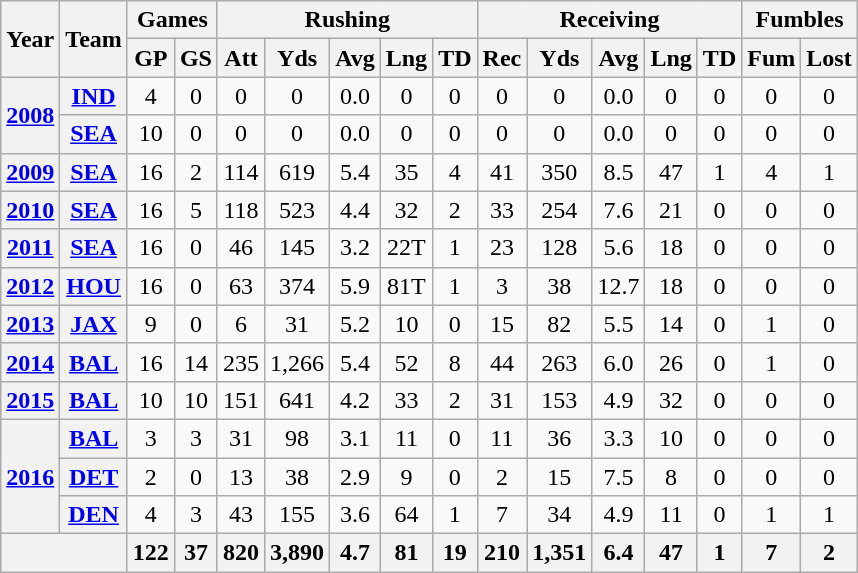<table class=wikitable style="text-align:center;">
<tr>
<th rowspan="2">Year</th>
<th rowspan="2">Team</th>
<th colspan="2">Games</th>
<th colspan="5">Rushing</th>
<th colspan="5">Receiving</th>
<th colspan="2">Fumbles</th>
</tr>
<tr>
<th>GP</th>
<th>GS</th>
<th>Att</th>
<th>Yds</th>
<th>Avg</th>
<th>Lng</th>
<th>TD</th>
<th>Rec</th>
<th>Yds</th>
<th>Avg</th>
<th>Lng</th>
<th>TD</th>
<th>Fum</th>
<th>Lost</th>
</tr>
<tr>
<th rowspan="2"><a href='#'>2008</a></th>
<th><a href='#'>IND</a></th>
<td>4</td>
<td>0</td>
<td>0</td>
<td>0</td>
<td>0.0</td>
<td>0</td>
<td>0</td>
<td>0</td>
<td>0</td>
<td>0.0</td>
<td>0</td>
<td>0</td>
<td>0</td>
<td>0</td>
</tr>
<tr>
<th><a href='#'>SEA</a></th>
<td>10</td>
<td>0</td>
<td>0</td>
<td>0</td>
<td>0.0</td>
<td>0</td>
<td>0</td>
<td>0</td>
<td>0</td>
<td>0.0</td>
<td>0</td>
<td>0</td>
<td>0</td>
<td>0</td>
</tr>
<tr>
<th><a href='#'>2009</a></th>
<th><a href='#'>SEA</a></th>
<td>16</td>
<td>2</td>
<td>114</td>
<td>619</td>
<td>5.4</td>
<td>35</td>
<td>4</td>
<td>41</td>
<td>350</td>
<td>8.5</td>
<td>47</td>
<td>1</td>
<td>4</td>
<td>1</td>
</tr>
<tr>
<th><a href='#'>2010</a></th>
<th><a href='#'>SEA</a></th>
<td>16</td>
<td>5</td>
<td>118</td>
<td>523</td>
<td>4.4</td>
<td>32</td>
<td>2</td>
<td>33</td>
<td>254</td>
<td>7.6</td>
<td>21</td>
<td>0</td>
<td>0</td>
<td>0</td>
</tr>
<tr>
<th><a href='#'>2011</a></th>
<th><a href='#'>SEA</a></th>
<td>16</td>
<td>0</td>
<td>46</td>
<td>145</td>
<td>3.2</td>
<td>22T</td>
<td>1</td>
<td>23</td>
<td>128</td>
<td>5.6</td>
<td>18</td>
<td>0</td>
<td>0</td>
<td>0</td>
</tr>
<tr>
<th><a href='#'>2012</a></th>
<th><a href='#'>HOU</a></th>
<td>16</td>
<td>0</td>
<td>63</td>
<td>374</td>
<td>5.9</td>
<td>81T</td>
<td>1</td>
<td>3</td>
<td>38</td>
<td>12.7</td>
<td>18</td>
<td>0</td>
<td>0</td>
<td>0</td>
</tr>
<tr>
<th><a href='#'>2013</a></th>
<th><a href='#'>JAX</a></th>
<td>9</td>
<td>0</td>
<td>6</td>
<td>31</td>
<td>5.2</td>
<td>10</td>
<td>0</td>
<td>15</td>
<td>82</td>
<td>5.5</td>
<td>14</td>
<td>0</td>
<td>1</td>
<td>0</td>
</tr>
<tr>
<th><a href='#'>2014</a></th>
<th><a href='#'>BAL</a></th>
<td>16</td>
<td>14</td>
<td>235</td>
<td>1,266</td>
<td>5.4</td>
<td>52</td>
<td>8</td>
<td>44</td>
<td>263</td>
<td>6.0</td>
<td>26</td>
<td>0</td>
<td>1</td>
<td>0</td>
</tr>
<tr>
<th><a href='#'>2015</a></th>
<th><a href='#'>BAL</a></th>
<td>10</td>
<td>10</td>
<td>151</td>
<td>641</td>
<td>4.2</td>
<td>33</td>
<td>2</td>
<td>31</td>
<td>153</td>
<td>4.9</td>
<td>32</td>
<td>0</td>
<td>0</td>
<td>0</td>
</tr>
<tr>
<th rowspan="3"><a href='#'>2016</a></th>
<th><a href='#'>BAL</a></th>
<td>3</td>
<td>3</td>
<td>31</td>
<td>98</td>
<td>3.1</td>
<td>11</td>
<td>0</td>
<td>11</td>
<td>36</td>
<td>3.3</td>
<td>10</td>
<td>0</td>
<td>0</td>
<td>0</td>
</tr>
<tr>
<th><a href='#'>DET</a></th>
<td>2</td>
<td>0</td>
<td>13</td>
<td>38</td>
<td>2.9</td>
<td>9</td>
<td>0</td>
<td>2</td>
<td>15</td>
<td>7.5</td>
<td>8</td>
<td>0</td>
<td>0</td>
<td>0</td>
</tr>
<tr>
<th><a href='#'>DEN</a></th>
<td>4</td>
<td>3</td>
<td>43</td>
<td>155</td>
<td>3.6</td>
<td>64</td>
<td>1</td>
<td>7</td>
<td>34</td>
<td>4.9</td>
<td>11</td>
<td>0</td>
<td>1</td>
<td>1</td>
</tr>
<tr>
<th colspan="2"></th>
<th>122</th>
<th>37</th>
<th>820</th>
<th>3,890</th>
<th>4.7</th>
<th>81</th>
<th>19</th>
<th>210</th>
<th>1,351</th>
<th>6.4</th>
<th>47</th>
<th>1</th>
<th>7</th>
<th>2</th>
</tr>
</table>
